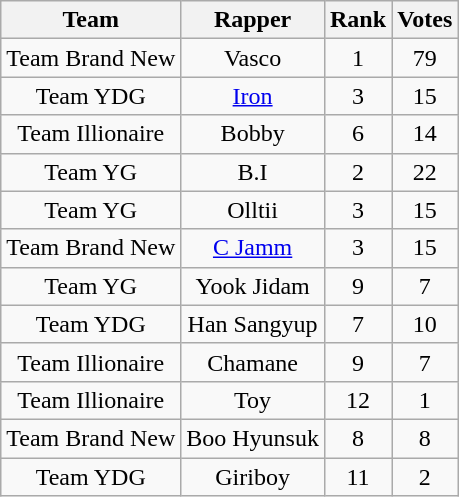<table class="wikitable sortable" style="text-align:center" border="2">
<tr>
<th>Team</th>
<th>Rapper</th>
<th>Rank</th>
<th>Votes</th>
</tr>
<tr>
<td>Team Brand New</td>
<td>Vasco</td>
<td>1</td>
<td>79</td>
</tr>
<tr>
<td>Team YDG</td>
<td><a href='#'>Iron</a></td>
<td>3</td>
<td>15</td>
</tr>
<tr>
<td>Team Illionaire</td>
<td>Bobby</td>
<td>6</td>
<td>14</td>
</tr>
<tr>
<td>Team YG</td>
<td>B.I</td>
<td>2</td>
<td>22</td>
</tr>
<tr>
<td>Team YG</td>
<td>Olltii</td>
<td>3</td>
<td>15</td>
</tr>
<tr>
<td>Team Brand New</td>
<td><a href='#'>C Jamm</a></td>
<td>3</td>
<td>15</td>
</tr>
<tr>
<td>Team YG</td>
<td>Yook Jidam</td>
<td>9</td>
<td>7</td>
</tr>
<tr>
<td>Team YDG</td>
<td>Han Sangyup</td>
<td>7</td>
<td>10</td>
</tr>
<tr>
<td>Team Illionaire</td>
<td>Chamane</td>
<td>9</td>
<td>7</td>
</tr>
<tr>
<td>Team Illionaire</td>
<td>Toy</td>
<td>12</td>
<td>1</td>
</tr>
<tr>
<td>Team Brand New</td>
<td>Boo Hyunsuk</td>
<td>8</td>
<td>8</td>
</tr>
<tr>
<td>Team YDG</td>
<td>Giriboy</td>
<td>11</td>
<td>2</td>
</tr>
</table>
